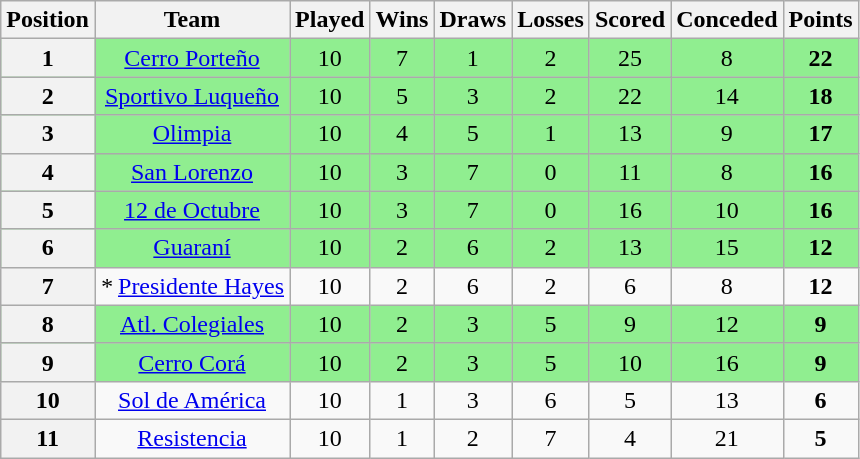<table class="wikitable" style="text-align:center">
<tr>
<th>Position</th>
<th>Team</th>
<th>Played</th>
<th>Wins</th>
<th>Draws</th>
<th>Losses</th>
<th>Scored</th>
<th>Conceded</th>
<th>Points</th>
</tr>
<tr bgcolor="lightgreen">
<th>1</th>
<td><a href='#'>Cerro Porteño</a></td>
<td>10</td>
<td>7</td>
<td>1</td>
<td>2</td>
<td>25</td>
<td>8</td>
<td><strong>22</strong></td>
</tr>
<tr bgcolor="lightgreen">
<th>2</th>
<td><a href='#'>Sportivo Luqueño</a></td>
<td>10</td>
<td>5</td>
<td>3</td>
<td>2</td>
<td>22</td>
<td>14</td>
<td><strong>18</strong></td>
</tr>
<tr bgcolor="lightgreen">
<th>3</th>
<td><a href='#'>Olimpia</a></td>
<td>10</td>
<td>4</td>
<td>5</td>
<td>1</td>
<td>13</td>
<td>9</td>
<td><strong>17</strong></td>
</tr>
<tr bgcolor="lightgreen">
<th>4</th>
<td><a href='#'>San Lorenzo</a></td>
<td>10</td>
<td>3</td>
<td>7</td>
<td>0</td>
<td>11</td>
<td>8</td>
<td><strong>16</strong></td>
</tr>
<tr bgcolor="lightgreen">
<th>5</th>
<td><a href='#'>12 de Octubre</a></td>
<td>10</td>
<td>3</td>
<td>7</td>
<td>0</td>
<td>16</td>
<td>10</td>
<td><strong>16</strong></td>
</tr>
<tr bgcolor="lightgreen">
<th>6</th>
<td><a href='#'>Guaraní</a></td>
<td>10</td>
<td>2</td>
<td>6</td>
<td>2</td>
<td>13</td>
<td>15</td>
<td><strong>12</strong></td>
</tr>
<tr>
<th>7</th>
<td><em>*</em> <a href='#'>Presidente Hayes</a></td>
<td>10</td>
<td>2</td>
<td>6</td>
<td>2</td>
<td>6</td>
<td>8</td>
<td><strong>12</strong></td>
</tr>
<tr bgcolor="lightgreen">
<th>8</th>
<td><a href='#'>Atl. Colegiales</a></td>
<td>10</td>
<td>2</td>
<td>3</td>
<td>5</td>
<td>9</td>
<td>12</td>
<td><strong>9</strong></td>
</tr>
<tr bgcolor="lightgreen">
<th>9</th>
<td><a href='#'>Cerro Corá</a></td>
<td>10</td>
<td>2</td>
<td>3</td>
<td>5</td>
<td>10</td>
<td>16</td>
<td><strong>9</strong></td>
</tr>
<tr>
<th>10</th>
<td><a href='#'>Sol de América</a></td>
<td>10</td>
<td>1</td>
<td>3</td>
<td>6</td>
<td>5</td>
<td>13</td>
<td><strong>6</strong></td>
</tr>
<tr>
<th>11</th>
<td><a href='#'>Resistencia</a></td>
<td>10</td>
<td>1</td>
<td>2</td>
<td>7</td>
<td>4</td>
<td>21</td>
<td><strong>5</strong></td>
</tr>
</table>
